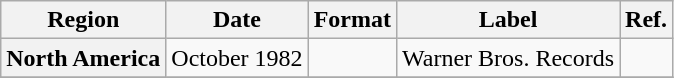<table class="wikitable plainrowheaders">
<tr>
<th scope="col">Region</th>
<th scope="col">Date</th>
<th scope="col">Format</th>
<th scope="col">Label</th>
<th scope="col">Ref.</th>
</tr>
<tr>
<th scope="row">North America</th>
<td>October 1982</td>
<td></td>
<td>Warner Bros. Records</td>
<td></td>
</tr>
<tr>
</tr>
</table>
